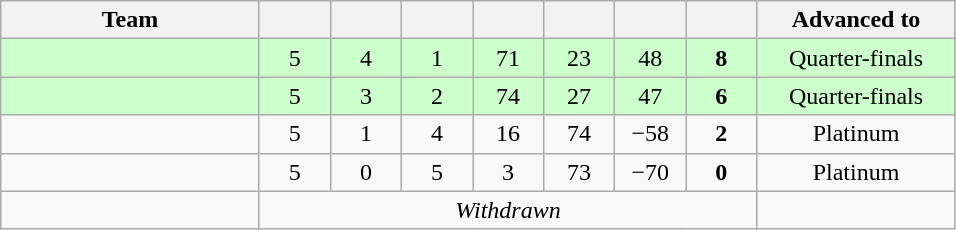<table class="wikitable" style="text-align:center;">
<tr>
<th width=165>Team</th>
<th width=40></th>
<th width=40></th>
<th width=40></th>
<th width=40></th>
<th width=40></th>
<th width=40></th>
<th width=40></th>
<th width=125>Advanced to</th>
</tr>
<tr style="background:#cfc">
<td style="text-align:left;"></td>
<td>5</td>
<td>4</td>
<td>1</td>
<td>71</td>
<td>23</td>
<td>48</td>
<td><strong>8</strong></td>
<td>Quarter-finals</td>
</tr>
<tr style="background:#cfc">
<td style="text-align:left;"></td>
<td>5</td>
<td>3</td>
<td>2</td>
<td>74</td>
<td>27</td>
<td>47</td>
<td><strong>6</strong></td>
<td>Quarter-finals</td>
</tr>
<tr style="background:#">
<td style="text-align:left;"></td>
<td>5</td>
<td>1</td>
<td>4</td>
<td>16</td>
<td>74</td>
<td>−58</td>
<td><strong>2</strong></td>
<td>Platinum</td>
</tr>
<tr style="background:#">
<td style="text-align:left;"></td>
<td>5</td>
<td>0</td>
<td>5</td>
<td>3</td>
<td>73</td>
<td>−70</td>
<td><strong>0</strong></td>
<td>Platinum</td>
</tr>
<tr style="background:#">
<td style="text-align:left;"></td>
<td colspan=7><em>Withdrawn</em></td>
</tr>
</table>
